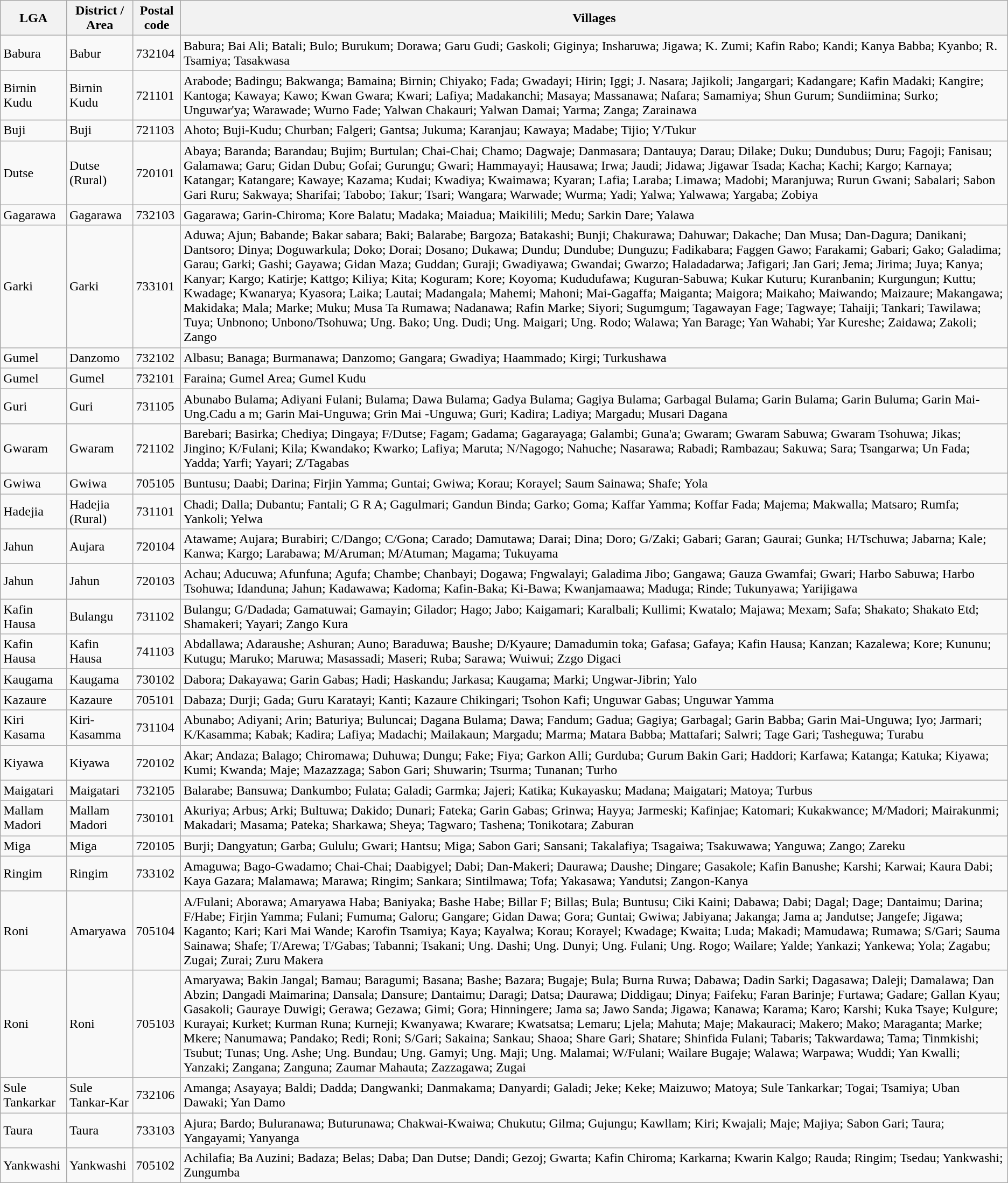<table class="wikitable sortable">
<tr>
<th>LGA</th>
<th>District / Area</th>
<th>Postal code</th>
<th>Villages</th>
</tr>
<tr>
<td>Babura</td>
<td>Babur</td>
<td>732104</td>
<td>Babura; Bai Ali; Batali; Bulo; Burukum; Dorawa; Garu Gudi; Gaskoli; Giginya; Insharuwa; Jigawa; K. Zumi; Kafin Rabo; Kandi; Kanya Babba; Kyanbo; R. Tsamiya; Tasakwasa</td>
</tr>
<tr>
<td>Birnin Kudu</td>
<td>Birnin Kudu</td>
<td>721101</td>
<td>Arabode; Badingu; Bakwanga; Bamaina; Birnin; Chiyako; Fada; Gwadayi; Hirin; Iggi; J. Nasara; Jajikoli; Jangargari; Kadangare; Kafin Madaki; Kangire; Kantoga; Kawaya; Kawo; Kwan Gwara; Kwari; Lafiya; Madakanchi; Masaya; Massanawa; Nafara; Samamiya; Shun Gurum; Sundiimina; Surko; Unguwar'ya; Warawade; Wurno Fade; Yalwan Chakauri; Yalwan Damai; Yarma; Zanga; Zarainawa</td>
</tr>
<tr>
<td>Buji</td>
<td>Buji</td>
<td>721103</td>
<td>Ahoto; Buji-Kudu; Churban; Falgeri; Gantsa; Jukuma; Karanjau; Kawaya; Madabe; Tijio; Y/Tukur</td>
</tr>
<tr>
<td>Dutse</td>
<td>Dutse (Rural)</td>
<td>720101</td>
<td>Abaya; Baranda; Barandau; Bujim; Burtulan; Chai-Chai; Chamo; Dagwaje; Danmasara; Dantauya; Darau; Dilake; Duku; Dundubus; Duru; Fagoji; Fanisau; Galamawa; Garu; Gidan Dubu; Gofai; Gurungu; Gwari; Hammayayi; Hausawa; Irwa; Jaudi; Jidawa; Jigawar Tsada; Kacha; Kachi; Kargo; Karnaya; Katangar; Katangare; Kawaye; Kazama; Kudai; Kwadiya; Kwaimawa; Kyaran; Lafia; Laraba; Limawa; Madobi; Maranjuwa; Rurun Gwani; Sabalari; Sabon Gari Ruru; Sakwaya; Sharifai; Tabobo; Takur; Tsari; Wangara; Warwade; Wurma; Yadi; Yalwa; Yalwawa; Yargaba; Zobiya</td>
</tr>
<tr>
<td>Gagarawa</td>
<td>Gagarawa</td>
<td>732103</td>
<td>Gagarawa; Garin-Chiroma; Kore Balatu; Madaka; Maiadua; Maikilili; Medu; Sarkin Dare; Yalawa</td>
</tr>
<tr>
<td>Garki</td>
<td>Garki</td>
<td>733101</td>
<td>Aduwa; Ajun; Babande; Bakar sabara; Baki; Balarabe; Bargoza; Batakashi; Bunji; Chakurawa; Dahuwar; Dakache; Dan Musa; Dan-Dagura; Danikani; Dantsoro; Dinya; Doguwarkula; Doko; Dorai; Dosano; Dukawa; Dundu; Dundube; Dunguzu; Fadikabara; Faggen Gawo; Farakami; Gabari; Gako; Galadima; Garau; Garki; Gashi; Gayawa; Gidan Maza; Guddan; Guraji; Gwadiyawa; Gwandai; Gwarzo; Haladadarwa; Jafigari; Jan Gari; Jema; Jirima; Juya; Kanya; Kanyar; Kargo; Katirje; Kattgo; Kiliya; Kita; Koguram; Kore; Koyoma; Kududufawa; Kuguran-Sabuwa; Kukar Kuturu; Kuranbanin; Kurgungun; Kuttu; Kwadage; Kwanarya; Kyasora; Laika; Lautai; Madangala; Mahemi; Mahoni; Mai-Gagaffa; Maiganta; Maigora; Maikaho; Maiwando; Maizaure; Makangawa; Makidaka; Mala; Marke; Muku; Musa Ta Rumawa; Nadanawa; Rafin Marke; Siyori; Sugumgum; Tagawayan Fage; Tagwaye; Tahaiji; Tankari; Tawilawa; Tuya; Unbnono; Unbono/Tsohuwa; Ung. Bako; Ung. Dudi; Ung. Maigari; Ung. Rodo; Walawa; Yan Barage; Yan Wahabi; Yar Kureshe; Zaidawa; Zakoli; Zango</td>
</tr>
<tr>
<td>Gumel</td>
<td>Danzomo</td>
<td>732102</td>
<td>Albasu; Banaga; Burmanawa; Danzomo; Gangara; Gwadiya; Haammado; Kirgi; Turkushawa</td>
</tr>
<tr>
<td>Gumel</td>
<td>Gumel</td>
<td>732101</td>
<td>Faraina; Gumel Area; Gumel Kudu</td>
</tr>
<tr>
<td>Guri</td>
<td>Guri</td>
<td>731105</td>
<td>Abunabo Bulama; Adiyani Fulani; Bulama; Dawa Bulama; Gadya Bulama; Gagiya Bulama; Garbagal Bulama; Garin Bulama; Garin Buluma; Garin Mai-Ung.Cadu a m; Garin Mai-Unguwa; Grin Mai -Unguwa; Guri; Kadira; Ladiya; Margadu; Musari Dagana</td>
</tr>
<tr>
<td>Gwaram</td>
<td>Gwaram</td>
<td>721102</td>
<td>Barebari; Basirka; Chediya; Dingaya; F/Dutse; Fagam; Gadama; Gagarayaga; Galambi; Guna'a; Gwaram; Gwaram Sabuwa; Gwaram Tsohuwa; Jikas; Jingino; K/Fulani; Kila; Kwandako; Kwarko; Lafiya; Maruta; N/Nagogo; Nahuche; Nasarawa; Rabadi; Rambazau; Sakuwa; Sara; Tsangarwa; Un Fada; Yadda; Yarfi; Yayari; Z/Tagabas</td>
</tr>
<tr>
<td>Gwiwa</td>
<td>Gwiwa</td>
<td>705105</td>
<td>Buntusu; Daabi; Darina; Firjin Yamma; Guntai; Gwiwa; Korau; Korayel; Saum Sainawa; Shafe; Yola</td>
</tr>
<tr>
<td>Hadejia</td>
<td>Hadejia (Rural)</td>
<td>731101</td>
<td>Chadi; Dalla; Dubantu; Fantali; G R A; Gagulmari; Gandun Binda; Garko; Goma; Kaffar Yamma; Koffar Fada; Majema; Makwalla; Matsaro; Rumfa; Yankoli; Yelwa</td>
</tr>
<tr>
<td>Jahun</td>
<td>Aujara</td>
<td>720104</td>
<td>Atawame; Aujara; Burabiri; C/Dango; C/Gona; Carado; Damutawa; Darai; Dina; Doro; G/Zaki; Gabari; Garan; Gaurai; Gunka; H/Tschuwa; Jabarna; Kale; Kanwa; Kargo; Larabawa; M/Aruman; M/Atuman; Magama; Tukuyama</td>
</tr>
<tr>
<td>Jahun</td>
<td>Jahun</td>
<td>720103</td>
<td>Achau; Aducuwa; Afunfuna; Agufa; Chambe; Chanbayi; Dogawa; Fngwalayi; Galadima Jibo; Gangawa; Gauza Gwamfai; Gwari; Harbo Sabuwa; Harbo Tsohuwa; Idanduna; Jahun; Kadawawa; Kadoma; Kafin-Baka; Ki-Bawa; Kwanjamaawa; Maduga; Rinde; Tukunyawa; Yarijigawa</td>
</tr>
<tr>
<td>Kafin Hausa</td>
<td>Bulangu</td>
<td>731102</td>
<td>Bulangu; G/Dadada; Gamatuwai; Gamayin; Gilador; Hago; Jabo; Kaigamari; Karalbali; Kullimi; Kwatalo; Majawa; Mexam; Safa; Shakato; Shakato Etd; Shamakeri; Yayari; Zango Kura</td>
</tr>
<tr>
<td>Kafin Hausa</td>
<td>Kafin Hausa</td>
<td>741103</td>
<td>Abdallawa; Adaraushe; Ashuran; Auno; Baraduwa; Baushe; D/Kyaure; Damadumin toka; Gafasa; Gafaya; Kafin Hausa; Kanzan; Kazalewa; Kore; Kununu; Kutugu; Maruko; Maruwa; Masassadi; Maseri; Ruba; Sarawa; Wuiwui; Zzgo Digaci</td>
</tr>
<tr>
<td>Kaugama</td>
<td>Kaugama</td>
<td>730102</td>
<td>Dabora; Dakayawa; Garin Gabas; Hadi; Haskandu; Jarkasa; Kaugama; Marki; Ungwar-Jibrin; Yalo</td>
</tr>
<tr>
<td>Kazaure</td>
<td>Kazaure</td>
<td>705101</td>
<td>Dabaza; Durji; Gada; Guru Karatayi; Kanti; Kazaure Chikingari; Tsohon Kafi; Unguwar Gabas; Unguwar Yamma</td>
</tr>
<tr>
<td>Kiri Kasama</td>
<td>Kiri-Kasamma</td>
<td>731104</td>
<td>Abunabo; Adiyani; Arin; Baturiya; Buluncai; Dagana Bulama; Dawa; Fandum; Gadua; Gagiya; Garbagal; Garin Babba; Garin Mai-Unguwa; Iyo; Jarmari; K/Kasamma; Kabak; Kadira; Lafiya; Madachi; Mailakaun; Margadu; Marma; Matara Babba; Mattafari; Salwri; Tage Gari; Tasheguwa; Turabu</td>
</tr>
<tr>
<td>Kiyawa</td>
<td>Kiyawa</td>
<td>720102</td>
<td>Akar; Andaza; Balago; Chiromawa; Duhuwa; Dungu; Fake; Fiya; Garkon Alli; Gurduba; Gurum Bakin Gari; Haddori; Karfawa; Katanga; Katuka; Kiyawa; Kumi; Kwanda; Maje; Mazazzaga; Sabon Gari; Shuwarin; Tsurma; Tunanan; Turho</td>
</tr>
<tr>
<td>Maigatari</td>
<td>Maigatari</td>
<td>732105</td>
<td>Balarabe; Bansuwa; Dankumbo; Fulata; Galadi; Garmka; Jajeri; Katika; Kukayasku; Madana; Maigatari; Matoya; Turbus</td>
</tr>
<tr>
<td>Mallam Madori</td>
<td>Mallam Madori</td>
<td>730101</td>
<td>Akuriya; Arbus; Arki; Bultuwa; Dakido; Dunari; Fateka; Garin Gabas; Grinwa; Hayya; Jarmeski; Kafinjae; Katomari; Kukakwance; M/Madori; Mairakunmi; Makadari; Masama; Pateka; Sharkawa; Sheya; Tagwaro; Tashena; Tonikotara; Zaburan</td>
</tr>
<tr>
<td>Miga</td>
<td>Miga</td>
<td>720105</td>
<td>Burji; Dangyatun; Garba; Gululu; Gwari; Hantsu; Miga; Sabon Gari; Sansani; Takalafiya; Tsagaiwa; Tsakuwawa; Yanguwa; Zango; Zareku</td>
</tr>
<tr>
<td>Ringim</td>
<td>Ringim</td>
<td>733102</td>
<td>Amaguwa; Bago-Gwadamo; Chai-Chai; Daabigyel; Dabi; Dan-Makeri; Daurawa; Daushe; Dingare; Gasakole; Kafin Banushe; Karshi; Karwai; Kaura Dabi; Kaya Gazara; Malamawa; Marawa; Ringim; Sankara; Sintilmawa; Tofa; Yakasawa; Yandutsi; Zangon-Kanya</td>
</tr>
<tr>
<td>Roni</td>
<td>Amaryawa</td>
<td>705104</td>
<td>A/Fulani; Aborawa; Amaryawa Haba; Baniyaka; Bashe Habe; Billar F; Billas; Bula; Buntusu; Ciki Kaini; Dabawa; Dabi; Dagal; Dage; Dantaimu; Darina; F/Habe; Firjin Yamma; Fulani; Fumuma; Galoru; Gangare; Gidan Dawa; Gora; Guntai; Gwiwa; Jabiyana; Jakanga; Jama a; Jandutse; Jangefe; Jigawa; Kaganto; Kari; Kari Mai Wande; Karofin Tsamiya; Kaya; Kayalwa; Korau; Korayel; Kwadage; Kwaita; Luda; Makadi; Mamudawa; Rumawa; S/Gari; Sauma Sainawa; Shafe; T/Arewa; T/Gabas; Tabanni; Tsakani; Ung. Dashi; Ung. Dunyi; Ung. Fulani; Ung. Rogo; Wailare; Yalde; Yankazi; Yankewa; Yola; Zagabu; Zugai; Zurai; Zuru Makera</td>
</tr>
<tr>
<td>Roni</td>
<td>Roni</td>
<td>705103</td>
<td>Amaryawa; Bakin Jangal; Bamau; Baragumi; Basana; Bashe; Bazara; Bugaje; Bula; Burna Ruwa; Dabawa; Dadin Sarki; Dagasawa; Daleji; Damalawa; Dan Abzin; Dangadi Maimarina; Dansala; Dansure; Dantaimu; Daragi; Datsa; Daurawa; Diddigau; Dinya; Faifeku; Faran Barinje; Furtawa; Gadare; Gallan Kyau; Gasakoli; Gauraye Duwigi; Gerawa; Gezawa; Gimi; Gora; Hinningere; Jama sa; Jawo Sanda; Jigawa; Kanawa; Karama; Karo; Karshi; Kuka Tsaye; Kulgure; Kurayai; Kurket; Kurman Runa; Kurneji; Kwanyawa; Kwarare; Kwatsatsa; Lemaru; Ljela; Mahuta; Maje; Makauraci; Makero; Mako; Maraganta; Marke; Mkere; Nanumawa; Pandako; Redi; Roni; S/Gari; Sakaina; Sankau; Shaoa; Share Gari; Shatare; Shinfida Fulani; Tabaris; Takwardawa; Tama; Tinmkishi; Tsubut; Tunas; Ung. Ashe; Ung. Bundau; Ung. Gamyi; Ung. Maji; Ung. Malamai; W/Fulani; Wailare Bugaje; Walawa; Warpawa; Wuddi; Yan Kwalli; Yanzaki; Zangana; Zanguna; Zaumar Mahauta; Zazzagawa; Zugai</td>
</tr>
<tr>
<td>Sule Tankarkar</td>
<td>Sule Tankar-Kar</td>
<td>732106</td>
<td>Amanga; Asayaya; Baldi; Dadda; Dangwanki; Danmakama; Danyardi; Galadi; Jeke; Keke; Maizuwo; Matoya; Sule Tankarkar; Togai; Tsamiya; Uban Dawaki; Yan Damo</td>
</tr>
<tr>
<td>Taura</td>
<td>Taura</td>
<td>733103</td>
<td>Ajura; Bardo; Buluranawa; Buturunawa; Chakwai-Kwaiwa; Chukutu; Gilma; Gujungu; Kawllam; Kiri; Kwajali; Maje; Majiya; Sabon Gari; Taura; Yangayami; Yanyanga</td>
</tr>
<tr>
<td>Yankwashi</td>
<td>Yankwashi</td>
<td>705102</td>
<td>Achilafia; Ba Auzini; Badaza; Belas; Daba; Dan Dutse; Dandi; Gezoj; Gwarta; Kafin Chiroma; Karkarna; Kwarin Kalgo; Rauda; Ringim; Tsedau; Yankwashi; Zungumba</td>
</tr>
</table>
